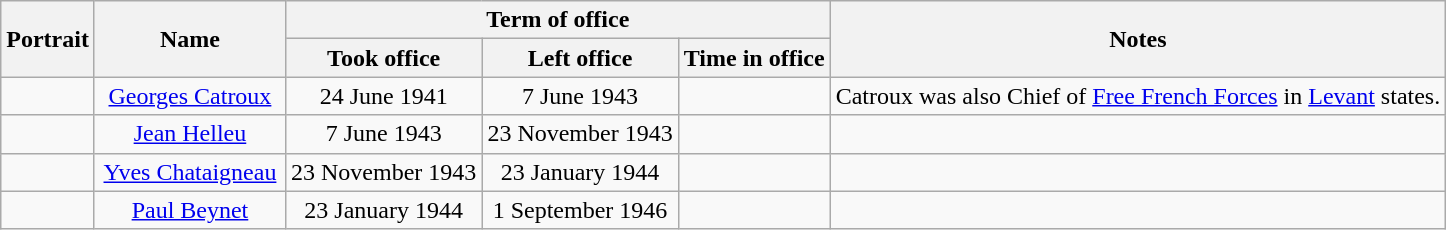<table class="wikitable" style="text-align:center;">
<tr>
<th rowspan=2>Portrait</th>
<th width=120 rowspan=2>Name</th>
<th colspan=3>Term of office</th>
<th rowspan=2>Notes</th>
</tr>
<tr>
<th>Took office</th>
<th>Left office</th>
<th>Time in office</th>
</tr>
<tr>
<td></td>
<td><a href='#'>Georges Catroux</a></td>
<td>24 June 1941</td>
<td>7 June 1943</td>
<td></td>
<td>Catroux was also Chief of <a href='#'>Free French Forces</a> in <a href='#'>Levant</a> states.</td>
</tr>
<tr>
<td></td>
<td><a href='#'>Jean Helleu</a></td>
<td>7 June 1943</td>
<td>23 November 1943</td>
<td></td>
<td></td>
</tr>
<tr>
<td></td>
<td><a href='#'>Yves Chataigneau</a></td>
<td>23 November 1943</td>
<td>23 January 1944</td>
<td></td>
<td></td>
</tr>
<tr>
<td></td>
<td><a href='#'>Paul Beynet</a></td>
<td>23 January 1944</td>
<td>1 September 1946</td>
<td></td>
<td></td>
</tr>
</table>
